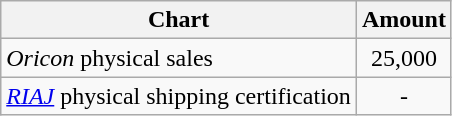<table class="wikitable">
<tr>
<th>Chart</th>
<th>Amount</th>
</tr>
<tr>
<td><em>Oricon</em> physical sales</td>
<td style="text-align:center;">25,000</td>
</tr>
<tr>
<td><em><a href='#'>RIAJ</a></em> physical shipping certification</td>
<td style="text-align:center;">-</td>
</tr>
</table>
